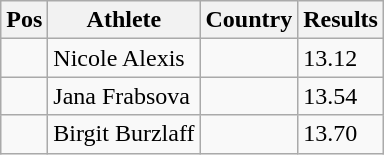<table class="wikitable">
<tr>
<th>Pos</th>
<th>Athlete</th>
<th>Country</th>
<th>Results</th>
</tr>
<tr>
<td align="center"></td>
<td>Nicole Alexis</td>
<td></td>
<td>13.12</td>
</tr>
<tr>
<td align="center"></td>
<td>Jana Frabsova</td>
<td></td>
<td>13.54</td>
</tr>
<tr>
<td align="center"></td>
<td>Birgit Burzlaff</td>
<td></td>
<td>13.70</td>
</tr>
</table>
